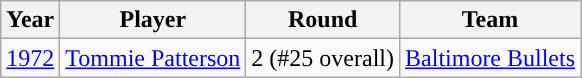<table class="wikitable sortable">
<tr>
<th width=px>Year</th>
<th width=px>Player</th>
<th width=px>Round</th>
<th width=px>Team</th>
</tr>
<tr>
<td><a href='#'>1972</a></td>
<td><a href='#'>Tommie Patterson</a></td>
<td>2 (#25 overall)</td>
<td><a href='#'>Baltimore Bullets</a></td>
</tr>
</table>
